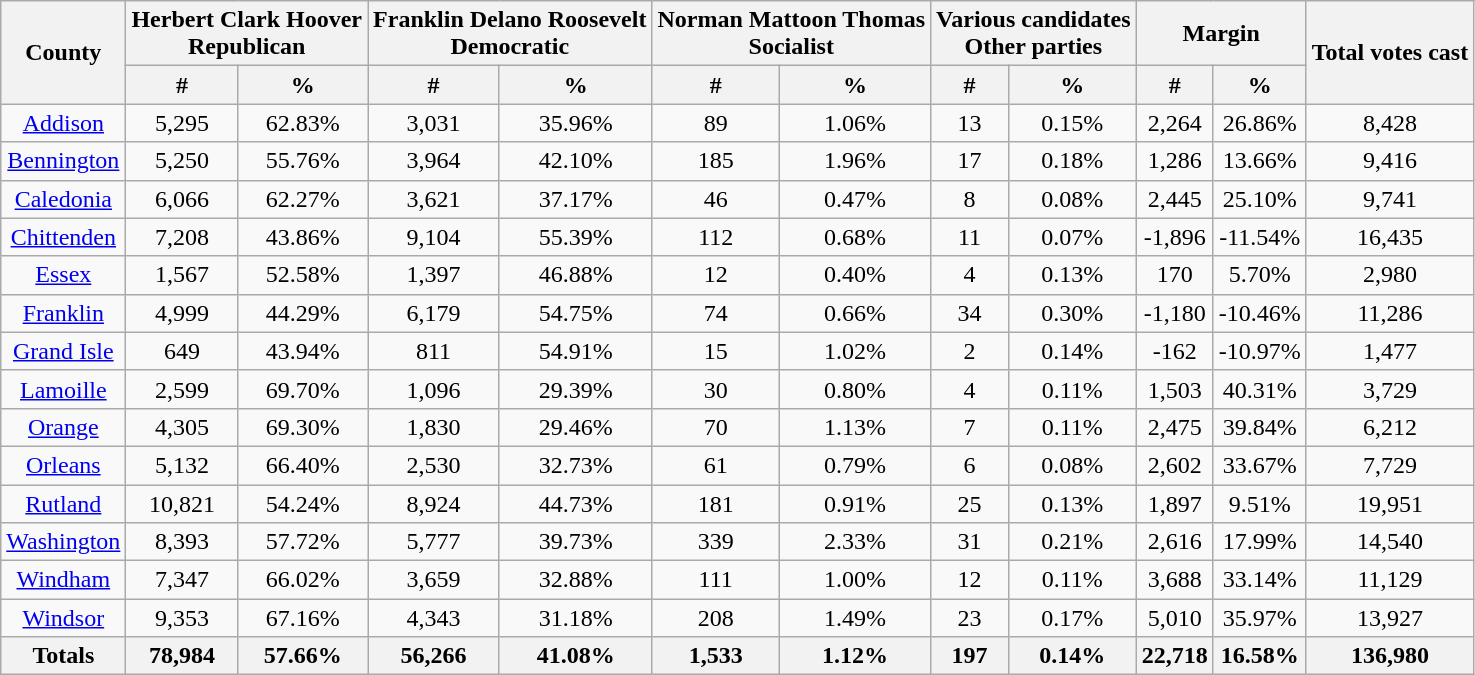<table class="wikitable sortable" style="text-align:center">
<tr>
<th colspan="1" rowspan="2">County</th>
<th style="text-align:center;" colspan="2">Herbert Clark Hoover<br>Republican</th>
<th style="text-align:center;" colspan="2">Franklin Delano Roosevelt<br>Democratic</th>
<th style="text-align:center;" colspan="2">Norman Mattoon Thomas<br>Socialist</th>
<th style="text-align:center;" colspan="2">Various candidates<br>Other parties</th>
<th style="text-align:center;" colspan="2">Margin</th>
<th colspan="1" rowspan="2" style="text-align:center;">Total votes cast</th>
</tr>
<tr>
<th style="text-align:center;" data-sort-type="number">#</th>
<th style="text-align:center;" data-sort-type="number">%</th>
<th style="text-align:center;" data-sort-type="number">#</th>
<th style="text-align:center;" data-sort-type="number">%</th>
<th style="text-align:center;" data-sort-type="number">#</th>
<th style="text-align:center;" data-sort-type="number">%</th>
<th style="text-align:center;" data-sort-type="number">#</th>
<th style="text-align:center;" data-sort-type="number">%</th>
<th style="text-align:center;" data-sort-type="number">#</th>
<th style="text-align:center;" data-sort-type="number">%</th>
</tr>
<tr style="text-align:center;">
<td><a href='#'>Addison</a></td>
<td>5,295</td>
<td>62.83%</td>
<td>3,031</td>
<td>35.96%</td>
<td>89</td>
<td>1.06%</td>
<td>13</td>
<td>0.15%</td>
<td>2,264</td>
<td>26.86%</td>
<td>8,428</td>
</tr>
<tr style="text-align:center;">
<td><a href='#'>Bennington</a></td>
<td>5,250</td>
<td>55.76%</td>
<td>3,964</td>
<td>42.10%</td>
<td>185</td>
<td>1.96%</td>
<td>17</td>
<td>0.18%</td>
<td>1,286</td>
<td>13.66%</td>
<td>9,416</td>
</tr>
<tr style="text-align:center;">
<td><a href='#'>Caledonia</a></td>
<td>6,066</td>
<td>62.27%</td>
<td>3,621</td>
<td>37.17%</td>
<td>46</td>
<td>0.47%</td>
<td>8</td>
<td>0.08%</td>
<td>2,445</td>
<td>25.10%</td>
<td>9,741</td>
</tr>
<tr style="text-align:center;">
<td><a href='#'>Chittenden</a></td>
<td>7,208</td>
<td>43.86%</td>
<td>9,104</td>
<td>55.39%</td>
<td>112</td>
<td>0.68%</td>
<td>11</td>
<td>0.07%</td>
<td>-1,896</td>
<td>-11.54%</td>
<td>16,435</td>
</tr>
<tr style="text-align:center;">
<td><a href='#'>Essex</a></td>
<td>1,567</td>
<td>52.58%</td>
<td>1,397</td>
<td>46.88%</td>
<td>12</td>
<td>0.40%</td>
<td>4</td>
<td>0.13%</td>
<td>170</td>
<td>5.70%</td>
<td>2,980</td>
</tr>
<tr style="text-align:center;">
<td><a href='#'>Franklin</a></td>
<td>4,999</td>
<td>44.29%</td>
<td>6,179</td>
<td>54.75%</td>
<td>74</td>
<td>0.66%</td>
<td>34</td>
<td>0.30%</td>
<td>-1,180</td>
<td>-10.46%</td>
<td>11,286</td>
</tr>
<tr style="text-align:center;">
<td><a href='#'>Grand Isle</a></td>
<td>649</td>
<td>43.94%</td>
<td>811</td>
<td>54.91%</td>
<td>15</td>
<td>1.02%</td>
<td>2</td>
<td>0.14%</td>
<td>-162</td>
<td>-10.97%</td>
<td>1,477</td>
</tr>
<tr style="text-align:center;">
<td><a href='#'>Lamoille</a></td>
<td>2,599</td>
<td>69.70%</td>
<td>1,096</td>
<td>29.39%</td>
<td>30</td>
<td>0.80%</td>
<td>4</td>
<td>0.11%</td>
<td>1,503</td>
<td>40.31%</td>
<td>3,729</td>
</tr>
<tr style="text-align:center;">
<td><a href='#'>Orange</a></td>
<td>4,305</td>
<td>69.30%</td>
<td>1,830</td>
<td>29.46%</td>
<td>70</td>
<td>1.13%</td>
<td>7</td>
<td>0.11%</td>
<td>2,475</td>
<td>39.84%</td>
<td>6,212</td>
</tr>
<tr style="text-align:center;">
<td><a href='#'>Orleans</a></td>
<td>5,132</td>
<td>66.40%</td>
<td>2,530</td>
<td>32.73%</td>
<td>61</td>
<td>0.79%</td>
<td>6</td>
<td>0.08%</td>
<td>2,602</td>
<td>33.67%</td>
<td>7,729</td>
</tr>
<tr style="text-align:center;">
<td><a href='#'>Rutland</a></td>
<td>10,821</td>
<td>54.24%</td>
<td>8,924</td>
<td>44.73%</td>
<td>181</td>
<td>0.91%</td>
<td>25</td>
<td>0.13%</td>
<td>1,897</td>
<td>9.51%</td>
<td>19,951</td>
</tr>
<tr style="text-align:center;">
<td><a href='#'>Washington</a></td>
<td>8,393</td>
<td>57.72%</td>
<td>5,777</td>
<td>39.73%</td>
<td>339</td>
<td>2.33%</td>
<td>31</td>
<td>0.21%</td>
<td>2,616</td>
<td>17.99%</td>
<td>14,540</td>
</tr>
<tr style="text-align:center;">
<td><a href='#'>Windham</a></td>
<td>7,347</td>
<td>66.02%</td>
<td>3,659</td>
<td>32.88%</td>
<td>111</td>
<td>1.00%</td>
<td>12</td>
<td>0.11%</td>
<td>3,688</td>
<td>33.14%</td>
<td>11,129</td>
</tr>
<tr style="text-align:center;">
<td><a href='#'>Windsor</a></td>
<td>9,353</td>
<td>67.16%</td>
<td>4,343</td>
<td>31.18%</td>
<td>208</td>
<td>1.49%</td>
<td>23</td>
<td>0.17%</td>
<td>5,010</td>
<td>35.97%</td>
<td>13,927</td>
</tr>
<tr style="text-align:center;">
<th>Totals</th>
<th>78,984</th>
<th>57.66%</th>
<th>56,266</th>
<th>41.08%</th>
<th>1,533</th>
<th>1.12%</th>
<th>197</th>
<th>0.14%</th>
<th>22,718</th>
<th>16.58%</th>
<th>136,980</th>
</tr>
</table>
